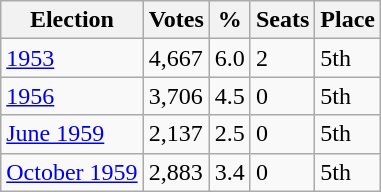<table class=wikitable>
<tr>
<th>Election</th>
<th>Votes</th>
<th>%</th>
<th>Seats</th>
<th>Place</th>
</tr>
<tr>
<td><a href='#'>1953</a></td>
<td>4,667 </td>
<td>6.0 </td>
<td>2 </td>
<td>5th </td>
</tr>
<tr>
<td><a href='#'>1956</a></td>
<td>3,706 </td>
<td>4.5 </td>
<td>0 </td>
<td>5th </td>
</tr>
<tr>
<td><a href='#'>June 1959</a></td>
<td>2,137 </td>
<td>2.5 </td>
<td>0 </td>
<td>5th </td>
</tr>
<tr>
<td><a href='#'>October 1959</a></td>
<td>2,883 </td>
<td>3.4 </td>
<td>0 </td>
<td>5th </td>
</tr>
</table>
